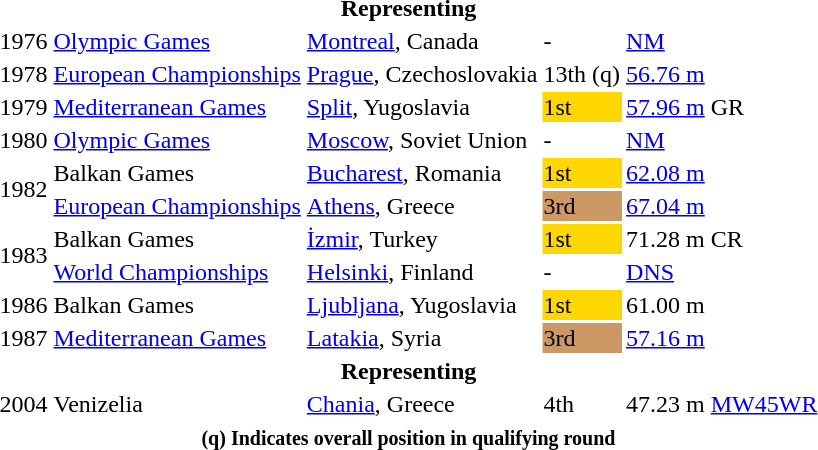<table>
<tr>
<th colspan="5">Representing</th>
</tr>
<tr>
<td>1976</td>
<td><a href='#'>Olympic Games</a></td>
<td><a href='#'>Montreal</a>, Canada</td>
<td>-</td>
<td><a href='#'>NM</a></td>
</tr>
<tr>
<td>1978</td>
<td><a href='#'>European Championships</a></td>
<td><a href='#'>Prague</a>, Czechoslovakia</td>
<td>13th (q)</td>
<td><a href='#'>56.76 m</a></td>
</tr>
<tr>
<td>1979</td>
<td><a href='#'>Mediterranean Games</a></td>
<td><a href='#'>Split</a>, Yugoslavia</td>
<td bgcolor="gold">1st</td>
<td><a href='#'>57.96 m</a> GR</td>
</tr>
<tr>
<td>1980</td>
<td><a href='#'>Olympic Games</a></td>
<td><a href='#'>Moscow</a>, Soviet Union</td>
<td>-</td>
<td><a href='#'>NM</a></td>
</tr>
<tr>
<td rowspan=2>1982</td>
<td>Balkan Games</td>
<td><a href='#'>Bucharest</a>, Romania</td>
<td bgcolor="gold">1st</td>
<td><a href='#'>62.08 m</a></td>
</tr>
<tr>
<td><a href='#'>European Championships</a></td>
<td><a href='#'>Athens</a>, Greece</td>
<td bgcolor="CC9966">3rd</td>
<td><a href='#'>67.04 m</a></td>
</tr>
<tr>
<td rowspan=2>1983</td>
<td>Balkan Games</td>
<td><a href='#'>İzmir</a>, Turkey</td>
<td bgcolor="gold">1st</td>
<td>71.28 m CR</td>
</tr>
<tr>
<td><a href='#'>World Championships</a></td>
<td><a href='#'>Helsinki</a>, Finland</td>
<td>-</td>
<td><a href='#'>DNS</a></td>
</tr>
<tr>
<td>1986</td>
<td>Balkan Games</td>
<td><a href='#'>Ljubljana</a>, Yugoslavia</td>
<td bgcolor="gold">1st</td>
<td>61.00 m</td>
</tr>
<tr>
<td>1987</td>
<td><a href='#'>Mediterranean Games</a></td>
<td><a href='#'>Latakia</a>, Syria</td>
<td bgcolor="CC9966">3rd</td>
<td><a href='#'>57.16 m</a></td>
</tr>
<tr>
<th colspan="5">Representing</th>
</tr>
<tr>
<td>2004</td>
<td>Venizelia</td>
<td><a href='#'>Chania</a>, Greece</td>
<td>4th</td>
<td>47.23 m <a href='#'>MW45WR</a></td>
</tr>
<tr>
<th colspan=6><small><strong> (q) Indicates overall position in qualifying round</strong></small></th>
</tr>
</table>
